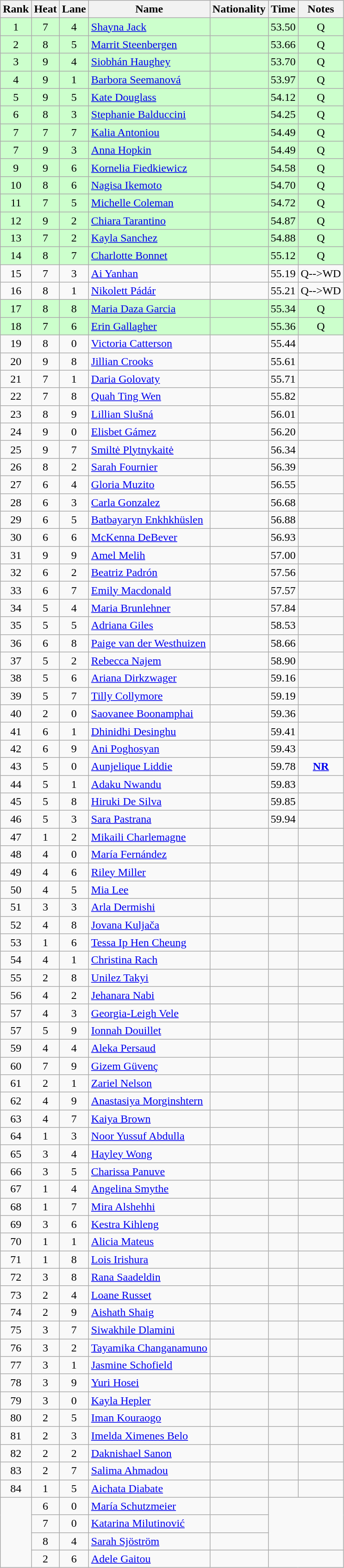<table class="wikitable sortable" style="text-align:center">
<tr>
<th>Rank</th>
<th>Heat</th>
<th>Lane</th>
<th>Name</th>
<th>Nationality</th>
<th>Time</th>
<th>Notes</th>
</tr>
<tr bgcolor=ccffcc>
<td>1</td>
<td>7</td>
<td>4</td>
<td align=left><a href='#'>Shayna Jack</a></td>
<td align=left></td>
<td>53.50</td>
<td>Q</td>
</tr>
<tr bgcolor=ccffcc>
<td>2</td>
<td>8</td>
<td>5</td>
<td align=left><a href='#'>Marrit Steenbergen</a></td>
<td align=left></td>
<td>53.66</td>
<td>Q</td>
</tr>
<tr bgcolor=ccffcc>
<td>3</td>
<td>9</td>
<td>4</td>
<td align=left><a href='#'>Siobhán Haughey</a></td>
<td align=left></td>
<td>53.70</td>
<td>Q</td>
</tr>
<tr bgcolor=ccffcc>
<td>4</td>
<td>9</td>
<td>1</td>
<td align=left><a href='#'>Barbora Seemanová</a></td>
<td align=left></td>
<td>53.97</td>
<td>Q</td>
</tr>
<tr bgcolor=ccffcc>
<td>5</td>
<td>9</td>
<td>5</td>
<td align=left><a href='#'>Kate Douglass</a></td>
<td align=left></td>
<td>54.12</td>
<td>Q</td>
</tr>
<tr bgcolor=ccffcc>
<td>6</td>
<td>8</td>
<td>3</td>
<td align=left><a href='#'>Stephanie Balduccini</a></td>
<td align=left></td>
<td>54.25</td>
<td>Q</td>
</tr>
<tr bgcolor=ccffcc>
<td>7</td>
<td>7</td>
<td>7</td>
<td align=left><a href='#'>Kalia Antoniou</a></td>
<td align=left></td>
<td>54.49</td>
<td>Q</td>
</tr>
<tr bgcolor=ccffcc>
<td>7</td>
<td>9</td>
<td>3</td>
<td align=left><a href='#'>Anna Hopkin</a></td>
<td align=left></td>
<td>54.49</td>
<td>Q</td>
</tr>
<tr bgcolor=ccffcc>
<td>9</td>
<td>9</td>
<td>6</td>
<td align=left><a href='#'>Kornelia Fiedkiewicz</a></td>
<td align=left></td>
<td>54.58</td>
<td>Q</td>
</tr>
<tr bgcolor=ccffcc>
<td>10</td>
<td>8</td>
<td>6</td>
<td align=left><a href='#'>Nagisa Ikemoto</a></td>
<td align=left></td>
<td>54.70</td>
<td>Q</td>
</tr>
<tr bgcolor=ccffcc>
<td>11</td>
<td>7</td>
<td>5</td>
<td align=left><a href='#'>Michelle Coleman</a></td>
<td align=left></td>
<td>54.72</td>
<td>Q</td>
</tr>
<tr bgcolor=ccffcc>
<td>12</td>
<td>9</td>
<td>2</td>
<td align=left><a href='#'>Chiara Tarantino</a></td>
<td align=left></td>
<td>54.87</td>
<td>Q</td>
</tr>
<tr bgcolor=ccffcc>
<td>13</td>
<td>7</td>
<td>2</td>
<td align=left><a href='#'>Kayla Sanchez</a></td>
<td align=left></td>
<td>54.88</td>
<td>Q</td>
</tr>
<tr bgcolor=ccffcc>
<td>14</td>
<td>8</td>
<td>7</td>
<td align=left><a href='#'>Charlotte Bonnet</a></td>
<td align=left></td>
<td>55.12</td>
<td>Q</td>
</tr>
<tr>
<td>15</td>
<td>7</td>
<td>3</td>
<td align=left><a href='#'>Ai Yanhan</a></td>
<td align=left></td>
<td>55.19</td>
<td>Q-->WD</td>
</tr>
<tr>
<td>16</td>
<td>8</td>
<td>1</td>
<td align=left><a href='#'>Nikolett Pádár</a></td>
<td align=left></td>
<td>55.21</td>
<td>Q-->WD</td>
</tr>
<tr bgcolor=ccffcc>
<td>17</td>
<td>8</td>
<td>8</td>
<td align=left><a href='#'>Maria Daza Garcia</a></td>
<td align=left></td>
<td>55.34</td>
<td>Q</td>
</tr>
<tr bgcolor=ccffcc>
<td>18</td>
<td>7</td>
<td>6</td>
<td align=left><a href='#'>Erin Gallagher</a></td>
<td align=left></td>
<td>55.36</td>
<td>Q</td>
</tr>
<tr>
<td>19</td>
<td>8</td>
<td>0</td>
<td align=left><a href='#'>Victoria Catterson</a></td>
<td align=left></td>
<td>55.44</td>
<td></td>
</tr>
<tr>
<td>20</td>
<td>9</td>
<td>8</td>
<td align=left><a href='#'>Jillian Crooks</a></td>
<td align=left></td>
<td>55.61</td>
<td></td>
</tr>
<tr>
<td>21</td>
<td>7</td>
<td>1</td>
<td align=left><a href='#'>Daria Golovaty</a></td>
<td align=left></td>
<td>55.71</td>
<td></td>
</tr>
<tr>
<td>22</td>
<td>7</td>
<td>8</td>
<td align=left><a href='#'>Quah Ting Wen</a></td>
<td align=left></td>
<td>55.82</td>
<td></td>
</tr>
<tr>
<td>23</td>
<td>8</td>
<td>9</td>
<td align=left><a href='#'>Lillian Slušná</a></td>
<td align=left></td>
<td>56.01</td>
<td></td>
</tr>
<tr>
<td>24</td>
<td>9</td>
<td>0</td>
<td align=left><a href='#'>Elisbet Gámez</a></td>
<td align=left></td>
<td>56.20</td>
<td></td>
</tr>
<tr>
<td>25</td>
<td>9</td>
<td>7</td>
<td align=left><a href='#'>Smiltė Plytnykaitė</a></td>
<td align=left></td>
<td>56.34</td>
<td></td>
</tr>
<tr>
<td>26</td>
<td>8</td>
<td>2</td>
<td align=left><a href='#'>Sarah Fournier</a></td>
<td align=left></td>
<td>56.39</td>
<td></td>
</tr>
<tr>
<td>27</td>
<td>6</td>
<td>4</td>
<td align=left><a href='#'>Gloria Muzito</a></td>
<td align=left></td>
<td>56.55</td>
<td></td>
</tr>
<tr>
<td>28</td>
<td>6</td>
<td>3</td>
<td align=left><a href='#'>Carla Gonzalez</a></td>
<td align=left></td>
<td>56.68</td>
<td></td>
</tr>
<tr>
<td>29</td>
<td>6</td>
<td>5</td>
<td align=left><a href='#'>Batbayaryn Enkhkhüslen</a></td>
<td align=left></td>
<td>56.88</td>
<td></td>
</tr>
<tr>
<td>30</td>
<td>6</td>
<td>6</td>
<td align=left><a href='#'>McKenna DeBever</a></td>
<td align=left></td>
<td>56.93</td>
<td></td>
</tr>
<tr>
<td>31</td>
<td>9</td>
<td>9</td>
<td align=left><a href='#'>Amel Melih</a></td>
<td align=left></td>
<td>57.00</td>
<td></td>
</tr>
<tr>
<td>32</td>
<td>6</td>
<td>2</td>
<td align=left><a href='#'>Beatriz Padrón</a></td>
<td align=left></td>
<td>57.56</td>
<td></td>
</tr>
<tr>
<td>33</td>
<td>6</td>
<td>7</td>
<td align=left><a href='#'>Emily Macdonald</a></td>
<td align=left></td>
<td>57.57</td>
<td></td>
</tr>
<tr>
<td>34</td>
<td>5</td>
<td>4</td>
<td align=left><a href='#'>Maria Brunlehner</a></td>
<td align=left></td>
<td>57.84</td>
<td></td>
</tr>
<tr>
<td>35</td>
<td>5</td>
<td>5</td>
<td align=left><a href='#'>Adriana Giles</a></td>
<td align=left></td>
<td>58.53</td>
<td></td>
</tr>
<tr>
<td>36</td>
<td>6</td>
<td>8</td>
<td align=left><a href='#'>Paige van der Westhuizen</a></td>
<td align=left></td>
<td>58.66</td>
<td></td>
</tr>
<tr>
<td>37</td>
<td>5</td>
<td>2</td>
<td align=left><a href='#'>Rebecca Najem</a></td>
<td align=left></td>
<td>58.90</td>
<td></td>
</tr>
<tr>
<td>38</td>
<td>5</td>
<td>6</td>
<td align=left><a href='#'>Ariana Dirkzwager</a></td>
<td align=left></td>
<td>59.16</td>
<td></td>
</tr>
<tr>
<td>39</td>
<td>5</td>
<td>7</td>
<td align=left><a href='#'>Tilly Collymore</a></td>
<td align=left></td>
<td>59.19</td>
<td></td>
</tr>
<tr>
<td>40</td>
<td>2</td>
<td>0</td>
<td align=left><a href='#'>Saovanee Boonamphai</a></td>
<td align=left></td>
<td>59.36</td>
<td></td>
</tr>
<tr>
<td>41</td>
<td>6</td>
<td>1</td>
<td align=left><a href='#'>Dhinidhi Desinghu</a></td>
<td align=left></td>
<td>59.41</td>
<td></td>
</tr>
<tr>
<td>42</td>
<td>6</td>
<td>9</td>
<td align=left><a href='#'>Ani Poghosyan</a></td>
<td align=left></td>
<td>59.43</td>
<td></td>
</tr>
<tr>
<td>43</td>
<td>5</td>
<td>0</td>
<td align=left><a href='#'>Aunjelique Liddie</a></td>
<td align=left></td>
<td>59.78</td>
<td><strong><a href='#'>NR</a></strong></td>
</tr>
<tr>
<td>44</td>
<td>5</td>
<td>1</td>
<td align=left><a href='#'>Adaku Nwandu</a></td>
<td align=left></td>
<td>59.83</td>
<td></td>
</tr>
<tr>
<td>45</td>
<td>5</td>
<td>8</td>
<td align=left><a href='#'>Hiruki De Silva</a></td>
<td align=left></td>
<td>59.85</td>
<td></td>
</tr>
<tr>
<td>46</td>
<td>5</td>
<td>3</td>
<td align=left><a href='#'>Sara Pastrana</a></td>
<td align=left></td>
<td>59.94</td>
<td></td>
</tr>
<tr>
<td>47</td>
<td>1</td>
<td>2</td>
<td align=left><a href='#'>Mikaili Charlemagne</a></td>
<td align=left></td>
<td></td>
<td></td>
</tr>
<tr>
<td>48</td>
<td>4</td>
<td>0</td>
<td align=left><a href='#'>María Fernández</a></td>
<td align=left></td>
<td></td>
<td></td>
</tr>
<tr>
<td>49</td>
<td>4</td>
<td>6</td>
<td align=left><a href='#'>Riley Miller</a></td>
<td align=left></td>
<td></td>
<td></td>
</tr>
<tr>
<td>50</td>
<td>4</td>
<td>5</td>
<td align=left><a href='#'>Mia Lee</a></td>
<td align=left></td>
<td></td>
<td></td>
</tr>
<tr>
<td>51</td>
<td>3</td>
<td>3</td>
<td align=left><a href='#'>Arla Dermishi</a></td>
<td align=left></td>
<td></td>
<td></td>
</tr>
<tr>
<td>52</td>
<td>4</td>
<td>8</td>
<td align=left><a href='#'>Jovana Kuljača</a></td>
<td align=left></td>
<td></td>
<td></td>
</tr>
<tr>
<td>53</td>
<td>1</td>
<td>6</td>
<td align=left><a href='#'>Tessa Ip Hen Cheung</a></td>
<td align=left></td>
<td></td>
<td></td>
</tr>
<tr>
<td>54</td>
<td>4</td>
<td>1</td>
<td align=left><a href='#'>Christina Rach</a></td>
<td align=left></td>
<td></td>
<td></td>
</tr>
<tr>
<td>55</td>
<td>2</td>
<td>8</td>
<td align=left><a href='#'>Unilez Takyi</a></td>
<td align=left></td>
<td></td>
<td></td>
</tr>
<tr>
<td>56</td>
<td>4</td>
<td>2</td>
<td align=left><a href='#'>Jehanara Nabi</a></td>
<td align=left></td>
<td></td>
<td></td>
</tr>
<tr>
<td>57</td>
<td>4</td>
<td>3</td>
<td align=left><a href='#'>Georgia-Leigh Vele</a></td>
<td align=left></td>
<td></td>
<td></td>
</tr>
<tr>
<td>57</td>
<td>5</td>
<td>9</td>
<td align=left><a href='#'>Ionnah Douillet</a></td>
<td align=left></td>
<td></td>
<td></td>
</tr>
<tr>
<td>59</td>
<td>4</td>
<td>4</td>
<td align=left><a href='#'>Aleka Persaud</a></td>
<td align=left></td>
<td></td>
<td></td>
</tr>
<tr>
<td>60</td>
<td>7</td>
<td>9</td>
<td align=left><a href='#'>Gizem Güvenç</a></td>
<td align=left></td>
<td></td>
<td></td>
</tr>
<tr>
<td>61</td>
<td>2</td>
<td>1</td>
<td align=left><a href='#'>Zariel Nelson</a></td>
<td align=left></td>
<td></td>
<td></td>
</tr>
<tr>
<td>62</td>
<td>4</td>
<td>9</td>
<td align=left><a href='#'>Anastasiya Morginshtern</a></td>
<td align=left></td>
<td></td>
<td></td>
</tr>
<tr>
<td>63</td>
<td>4</td>
<td>7</td>
<td align=left><a href='#'>Kaiya Brown</a></td>
<td align=left></td>
<td></td>
<td></td>
</tr>
<tr>
<td>64</td>
<td>1</td>
<td>3</td>
<td align=left><a href='#'>Noor Yussuf Abdulla</a></td>
<td align=left></td>
<td></td>
<td></td>
</tr>
<tr>
<td>65</td>
<td>3</td>
<td>4</td>
<td align=left><a href='#'>Hayley Wong</a></td>
<td align=left></td>
<td></td>
<td></td>
</tr>
<tr>
<td>66</td>
<td>3</td>
<td>5</td>
<td align=left><a href='#'>Charissa Panuve</a></td>
<td align=left></td>
<td></td>
<td></td>
</tr>
<tr>
<td>67</td>
<td>1</td>
<td>4</td>
<td align=left><a href='#'>Angelina Smythe</a></td>
<td align=left></td>
<td></td>
<td></td>
</tr>
<tr>
<td>68</td>
<td>1</td>
<td>7</td>
<td align=left><a href='#'>Mira Alshehhi</a></td>
<td align=left></td>
<td></td>
<td></td>
</tr>
<tr>
<td>69</td>
<td>3</td>
<td>6</td>
<td align=left><a href='#'>Kestra Kihleng</a></td>
<td align=left></td>
<td></td>
<td></td>
</tr>
<tr>
<td>70</td>
<td>1</td>
<td>1</td>
<td align=left><a href='#'>Alicia Mateus</a></td>
<td align=left></td>
<td></td>
<td></td>
</tr>
<tr>
<td>71</td>
<td>1</td>
<td>8</td>
<td align=left><a href='#'>Lois Irishura</a></td>
<td align=left></td>
<td></td>
<td></td>
</tr>
<tr>
<td>72</td>
<td>3</td>
<td>8</td>
<td align=left><a href='#'>Rana Saadeldin</a></td>
<td align=left></td>
<td></td>
<td></td>
</tr>
<tr>
<td>73</td>
<td>2</td>
<td>4</td>
<td align=left><a href='#'>Loane Russet</a></td>
<td align=left></td>
<td></td>
<td></td>
</tr>
<tr>
<td>74</td>
<td>2</td>
<td>9</td>
<td align=left><a href='#'>Aishath Shaig</a></td>
<td align=left></td>
<td></td>
<td></td>
</tr>
<tr>
<td>75</td>
<td>3</td>
<td>7</td>
<td align=left><a href='#'>Siwakhile Dlamini</a></td>
<td align=left></td>
<td></td>
<td></td>
</tr>
<tr>
<td>76</td>
<td>3</td>
<td>2</td>
<td align=left><a href='#'>Tayamika Changanamuno</a></td>
<td align=left></td>
<td></td>
<td></td>
</tr>
<tr>
<td>77</td>
<td>3</td>
<td>1</td>
<td align=left><a href='#'>Jasmine Schofield</a></td>
<td align=left></td>
<td></td>
<td></td>
</tr>
<tr>
<td>78</td>
<td>3</td>
<td>9</td>
<td align=left><a href='#'>Yuri Hosei</a></td>
<td align=left></td>
<td></td>
<td></td>
</tr>
<tr>
<td>79</td>
<td>3</td>
<td>0</td>
<td align=left><a href='#'>Kayla Hepler</a></td>
<td align=left></td>
<td></td>
<td></td>
</tr>
<tr>
<td>80</td>
<td>2</td>
<td>5</td>
<td align=left><a href='#'>Iman Kouraogo</a></td>
<td align=left></td>
<td></td>
<td></td>
</tr>
<tr>
<td>81</td>
<td>2</td>
<td>3</td>
<td align=left><a href='#'>Imelda Ximenes Belo</a></td>
<td align=left></td>
<td></td>
<td></td>
</tr>
<tr>
<td>82</td>
<td>2</td>
<td>2</td>
<td align=left><a href='#'>Daknishael Sanon</a></td>
<td align=left></td>
<td></td>
<td></td>
</tr>
<tr>
<td>83</td>
<td>2</td>
<td>7</td>
<td align=left><a href='#'>Salima Ahmadou</a></td>
<td align=left></td>
<td></td>
<td></td>
</tr>
<tr>
<td>84</td>
<td>1</td>
<td>5</td>
<td align=left><a href='#'>Aichata Diabate</a></td>
<td align=left></td>
<td></td>
<td></td>
</tr>
<tr>
<td rowspan=4></td>
<td>6</td>
<td>0</td>
<td align=left><a href='#'>María Schutzmeier</a></td>
<td align=left></td>
<td rowspan=3 colspan=2></td>
</tr>
<tr>
<td>7</td>
<td>0</td>
<td align=left><a href='#'>Katarina Milutinović</a></td>
<td align=left></td>
</tr>
<tr>
<td>8</td>
<td>4</td>
<td align=left><a href='#'>Sarah Sjöström</a></td>
<td align=left></td>
</tr>
<tr>
<td>2</td>
<td>6</td>
<td align=left><a href='#'>Adele Gaitou</a></td>
<td align=left></td>
<td colspan=2></td>
</tr>
</table>
